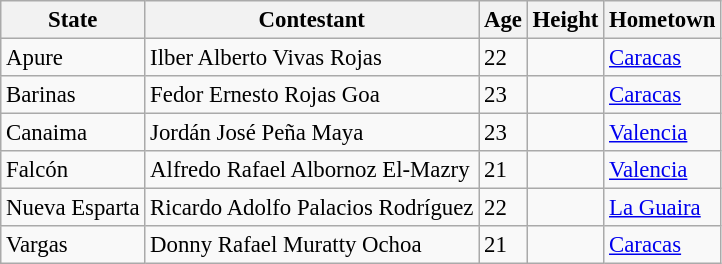<table class="wikitable sortable" style="font-size:95%;">
<tr>
<th>State</th>
<th>Contestant</th>
<th>Age</th>
<th>Height</th>
<th>Hometown</th>
</tr>
<tr>
<td>Apure</td>
<td>Ilber Alberto Vivas Rojas</td>
<td>22</td>
<td></td>
<td><a href='#'>Caracas</a></td>
</tr>
<tr>
<td>Barinas</td>
<td>Fedor Ernesto Rojas Goa</td>
<td>23</td>
<td></td>
<td><a href='#'>Caracas</a></td>
</tr>
<tr>
<td>Canaima</td>
<td>Jordán José Peña Maya</td>
<td>23</td>
<td></td>
<td><a href='#'>Valencia</a></td>
</tr>
<tr>
<td>Falcón</td>
<td>Alfredo Rafael Albornoz El-Mazry</td>
<td>21</td>
<td></td>
<td><a href='#'>Valencia</a></td>
</tr>
<tr>
<td>Nueva Esparta</td>
<td>Ricardo Adolfo Palacios Rodríguez</td>
<td>22</td>
<td></td>
<td><a href='#'>La Guaira</a></td>
</tr>
<tr>
<td>Vargas</td>
<td>Donny Rafael Muratty Ochoa</td>
<td>21</td>
<td></td>
<td><a href='#'>Caracas</a></td>
</tr>
</table>
